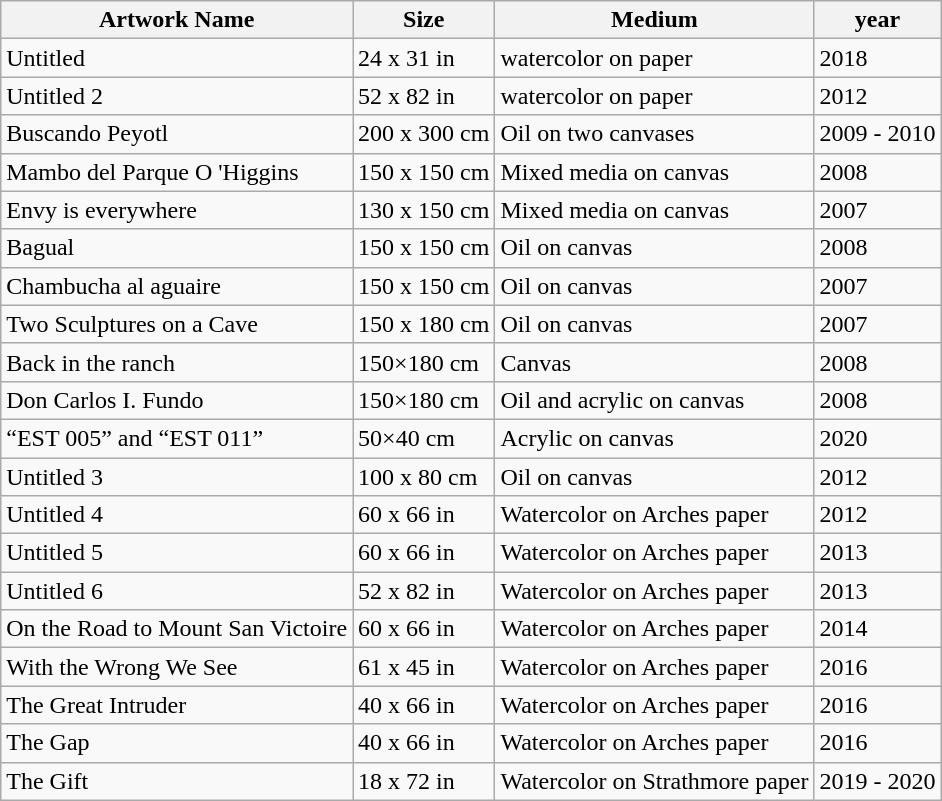<table class="wikitable sortable">
<tr>
<th>Artwork Name</th>
<th>Size</th>
<th>Medium</th>
<th>year</th>
</tr>
<tr>
<td>Untitled</td>
<td>24 x 31 in</td>
<td>watercolor on paper</td>
<td>2018</td>
</tr>
<tr>
<td>Untitled 2</td>
<td>52 x 82 in</td>
<td>watercolor on paper</td>
<td>2012</td>
</tr>
<tr>
<td>Buscando Peyotl</td>
<td>200 x 300 cm</td>
<td>Oil on two canvases</td>
<td>2009 - 2010</td>
</tr>
<tr>
<td>Mambo del Parque O 'Higgins</td>
<td>150 x 150 cm</td>
<td>Mixed media on canvas</td>
<td>2008</td>
</tr>
<tr>
<td>Envy is everywhere</td>
<td>130 x 150 cm</td>
<td>Mixed media on canvas</td>
<td>2007</td>
</tr>
<tr>
<td>Bagual</td>
<td>150 x 150 cm</td>
<td>Oil on canvas</td>
<td>2008</td>
</tr>
<tr>
<td>Chambucha al aguaire</td>
<td>150 x 150 cm</td>
<td>Oil on canvas</td>
<td>2007</td>
</tr>
<tr>
<td>Two Sculptures on a Cave</td>
<td>150 x 180 cm</td>
<td>Oil on canvas</td>
<td>2007</td>
</tr>
<tr>
<td>Back in the ranch</td>
<td>150×180 cm</td>
<td>Canvas</td>
<td>2008</td>
</tr>
<tr>
<td>Don Carlos I. Fundo</td>
<td>150×180 cm</td>
<td>Oil and acrylic on canvas</td>
<td>2008</td>
</tr>
<tr>
<td>“EST 005” and “EST 011”</td>
<td>50×40 cm</td>
<td>Acrylic on canvas</td>
<td>2020</td>
</tr>
<tr>
<td>Untitled 3</td>
<td>100 x 80 cm</td>
<td>Oil on canvas</td>
<td>2012</td>
</tr>
<tr>
<td>Untitled 4</td>
<td>60 x 66 in</td>
<td>Watercolor on Arches paper</td>
<td>2012</td>
</tr>
<tr>
<td>Untitled 5</td>
<td>60 x 66 in</td>
<td>Watercolor on Arches paper</td>
<td>2013</td>
</tr>
<tr>
<td>Untitled 6</td>
<td>52 x 82 in</td>
<td>Watercolor on Arches paper</td>
<td>2013</td>
</tr>
<tr>
<td>On the Road to Mount San Victoire</td>
<td>60 x 66 in</td>
<td>Watercolor on Arches paper</td>
<td>2014</td>
</tr>
<tr>
<td>With the Wrong We See</td>
<td>61 x 45 in</td>
<td>Watercolor on Arches paper</td>
<td>2016</td>
</tr>
<tr>
<td>The Great Intruder</td>
<td>40 x 66 in</td>
<td>Watercolor on Arches paper</td>
<td>2016</td>
</tr>
<tr>
<td>The Gap</td>
<td>40 x 66 in</td>
<td>Watercolor on Arches paper</td>
<td>2016</td>
</tr>
<tr>
<td>The Gift</td>
<td>18 x 72 in</td>
<td>Watercolor on Strathmore paper</td>
<td>2019 - 2020</td>
</tr>
</table>
